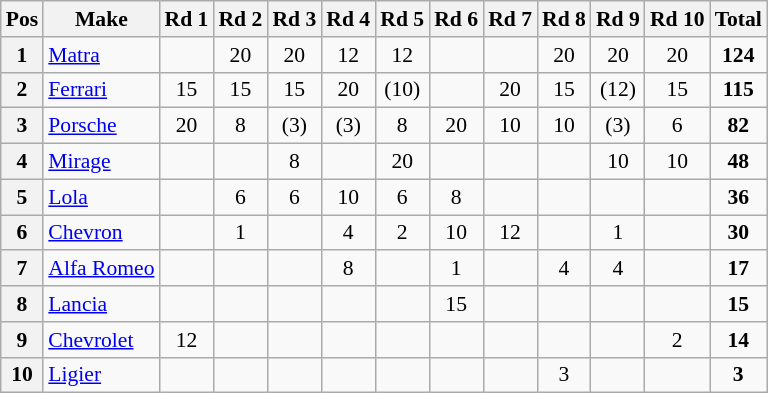<table class="wikitable" style="font-size: 90%;">
<tr>
<th>Pos</th>
<th>Make </th>
<th>Rd 1</th>
<th>Rd 2</th>
<th>Rd 3</th>
<th>Rd 4</th>
<th>Rd 5</th>
<th>Rd 6</th>
<th>Rd 7</th>
<th>Rd 8</th>
<th>Rd 9</th>
<th>Rd 10</th>
<th>Total </th>
</tr>
<tr>
<th>1</th>
<td> <a href='#'>Matra</a></td>
<td></td>
<td align=center>20</td>
<td align=center>20</td>
<td align=center>12</td>
<td align=center>12</td>
<td></td>
<td></td>
<td align=center>20</td>
<td align=center>20</td>
<td align=center>20</td>
<td align=center><strong>124</strong></td>
</tr>
<tr>
<th>2</th>
<td> <a href='#'>Ferrari</a></td>
<td align=center>15</td>
<td align=center>15</td>
<td align=center>15</td>
<td align=center>20</td>
<td align=center>(10)</td>
<td></td>
<td align=center>20</td>
<td align=center>15</td>
<td align=center>(12)</td>
<td align=center>15</td>
<td align=center><strong>115</strong></td>
</tr>
<tr>
<th>3</th>
<td> <a href='#'>Porsche</a></td>
<td align=center>20</td>
<td align=center>8</td>
<td align=center>(3)</td>
<td align=center>(3)</td>
<td align=center>8</td>
<td align=center>20</td>
<td align=center>10</td>
<td align=center>10</td>
<td align=center>(3)</td>
<td align=center>6</td>
<td align=center><strong>82</strong></td>
</tr>
<tr>
<th>4</th>
<td> <a href='#'>Mirage</a></td>
<td></td>
<td></td>
<td align=center>8</td>
<td></td>
<td align=center>20</td>
<td></td>
<td></td>
<td></td>
<td align=center>10</td>
<td align=center>10</td>
<td align=center><strong>48</strong></td>
</tr>
<tr>
<th>5</th>
<td> <a href='#'>Lola</a></td>
<td></td>
<td align=center>6</td>
<td align=center>6</td>
<td align=center>10</td>
<td align=center>6</td>
<td align=center>8</td>
<td></td>
<td></td>
<td></td>
<td></td>
<td align=center><strong>36</strong></td>
</tr>
<tr>
<th>6</th>
<td> <a href='#'>Chevron</a></td>
<td></td>
<td align=center>1</td>
<td></td>
<td align=center>4</td>
<td align=center>2</td>
<td align=center>10</td>
<td align=center>12</td>
<td></td>
<td align=center>1</td>
<td></td>
<td align=center><strong>30</strong></td>
</tr>
<tr>
<th>7</th>
<td> <a href='#'>Alfa Romeo</a></td>
<td></td>
<td></td>
<td></td>
<td align=center>8</td>
<td></td>
<td align=center>1</td>
<td></td>
<td align=center>4</td>
<td align=center>4</td>
<td></td>
<td align=center><strong>17</strong></td>
</tr>
<tr>
<th>8</th>
<td> <a href='#'>Lancia</a></td>
<td></td>
<td></td>
<td></td>
<td></td>
<td></td>
<td align=center>15</td>
<td></td>
<td></td>
<td></td>
<td></td>
<td align=center><strong>15</strong></td>
</tr>
<tr>
<th>9</th>
<td> <a href='#'>Chevrolet</a></td>
<td align=center>12</td>
<td></td>
<td></td>
<td></td>
<td></td>
<td></td>
<td></td>
<td></td>
<td></td>
<td align=center>2</td>
<td align=center><strong>14</strong></td>
</tr>
<tr>
<th>10</th>
<td> <a href='#'>Ligier</a></td>
<td></td>
<td></td>
<td></td>
<td></td>
<td></td>
<td></td>
<td></td>
<td align=center>3</td>
<td></td>
<td></td>
<td align=center><strong>3</strong></td>
</tr>
</table>
